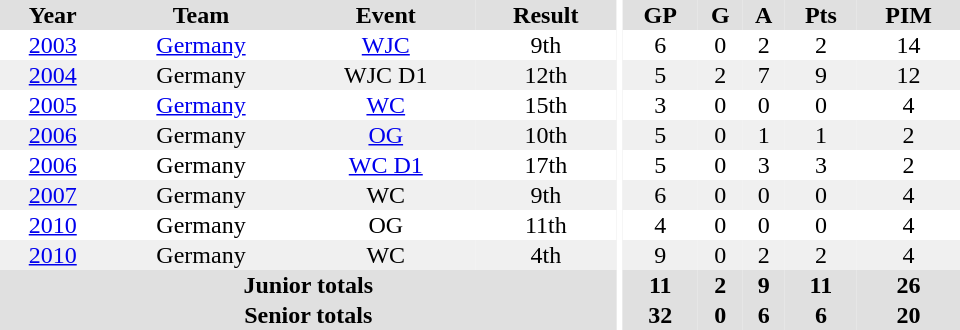<table border="0" cellpadding="1" cellspacing="0" ID="Table3" style="text-align:center; width:40em">
<tr ALIGN="center" bgcolor="#e0e0e0">
<th>Year</th>
<th>Team</th>
<th>Event</th>
<th>Result</th>
<th rowspan="99" bgcolor="#ffffff"></th>
<th>GP</th>
<th>G</th>
<th>A</th>
<th>Pts</th>
<th>PIM</th>
</tr>
<tr>
<td><a href='#'>2003</a></td>
<td><a href='#'>Germany</a></td>
<td><a href='#'>WJC</a></td>
<td>9th</td>
<td>6</td>
<td>0</td>
<td>2</td>
<td>2</td>
<td>14</td>
</tr>
<tr bgcolor="#f0f0f0">
<td><a href='#'>2004</a></td>
<td>Germany</td>
<td>WJC D1</td>
<td>12th</td>
<td>5</td>
<td>2</td>
<td>7</td>
<td>9</td>
<td>12</td>
</tr>
<tr>
<td><a href='#'>2005</a></td>
<td><a href='#'>Germany</a></td>
<td><a href='#'>WC</a></td>
<td>15th</td>
<td>3</td>
<td>0</td>
<td>0</td>
<td>0</td>
<td>4</td>
</tr>
<tr bgcolor="#f0f0f0">
<td><a href='#'>2006</a></td>
<td>Germany</td>
<td><a href='#'>OG</a></td>
<td>10th</td>
<td>5</td>
<td>0</td>
<td>1</td>
<td>1</td>
<td>2</td>
</tr>
<tr>
<td><a href='#'>2006</a></td>
<td>Germany</td>
<td><a href='#'>WC D1</a></td>
<td>17th</td>
<td>5</td>
<td>0</td>
<td>3</td>
<td>3</td>
<td>2</td>
</tr>
<tr bgcolor="#f0f0f0">
<td><a href='#'>2007</a></td>
<td>Germany</td>
<td>WC</td>
<td>9th</td>
<td>6</td>
<td>0</td>
<td>0</td>
<td>0</td>
<td>4</td>
</tr>
<tr>
<td><a href='#'>2010</a></td>
<td>Germany</td>
<td>OG</td>
<td>11th</td>
<td>4</td>
<td>0</td>
<td>0</td>
<td>0</td>
<td>4</td>
</tr>
<tr bgcolor="#f0f0f0">
<td><a href='#'>2010</a></td>
<td>Germany</td>
<td>WC</td>
<td>4th</td>
<td>9</td>
<td>0</td>
<td>2</td>
<td>2</td>
<td>4</td>
</tr>
<tr bgcolor="#e0e0e0">
<th colspan="4">Junior totals</th>
<th>11</th>
<th>2</th>
<th>9</th>
<th>11</th>
<th>26</th>
</tr>
<tr bgcolor="#e0e0e0">
<th colspan="4">Senior totals</th>
<th>32</th>
<th>0</th>
<th>6</th>
<th>6</th>
<th>20</th>
</tr>
</table>
